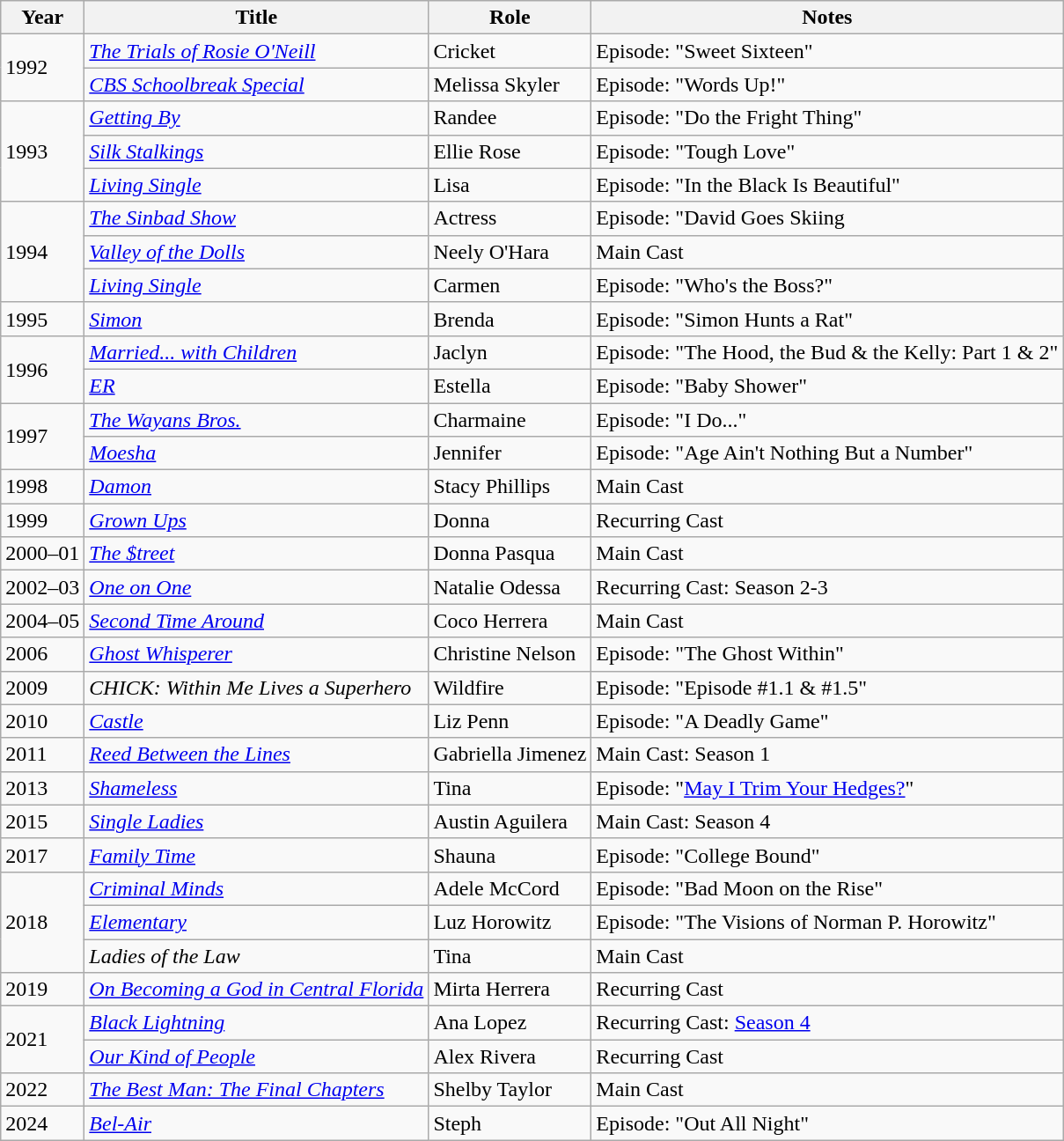<table class="wikitable sortable">
<tr>
<th>Year</th>
<th>Title</th>
<th>Role</th>
<th>Notes</th>
</tr>
<tr>
<td rowspan=2>1992</td>
<td><em><a href='#'>The Trials of Rosie O'Neill</a></em></td>
<td>Cricket</td>
<td>Episode: "Sweet Sixteen"</td>
</tr>
<tr>
<td><em><a href='#'>CBS Schoolbreak Special</a></em></td>
<td>Melissa Skyler</td>
<td>Episode: "Words Up!"</td>
</tr>
<tr>
<td rowspan=3>1993</td>
<td><em><a href='#'>Getting By</a></em></td>
<td>Randee</td>
<td>Episode: "Do the Fright Thing"</td>
</tr>
<tr>
<td><em><a href='#'>Silk Stalkings</a></em></td>
<td>Ellie Rose</td>
<td>Episode: "Tough Love"</td>
</tr>
<tr>
<td><em><a href='#'>Living Single</a></em></td>
<td>Lisa</td>
<td>Episode: "In the Black Is Beautiful"</td>
</tr>
<tr>
<td rowspan=3>1994</td>
<td><em><a href='#'>The Sinbad Show</a></em></td>
<td>Actress</td>
<td>Episode: "David Goes Skiing</td>
</tr>
<tr>
<td><em><a href='#'>Valley of the Dolls</a></em></td>
<td>Neely O'Hara</td>
<td>Main Cast</td>
</tr>
<tr>
<td><em><a href='#'>Living Single</a></em></td>
<td>Carmen</td>
<td>Episode: "Who's the Boss?"</td>
</tr>
<tr>
<td>1995</td>
<td><em><a href='#'>Simon</a></em></td>
<td>Brenda</td>
<td>Episode: "Simon Hunts a Rat"</td>
</tr>
<tr>
<td rowspan=2>1996</td>
<td><em><a href='#'>Married... with Children</a></em></td>
<td>Jaclyn</td>
<td>Episode: "The Hood, the Bud & the Kelly: Part 1 & 2"</td>
</tr>
<tr>
<td><em><a href='#'>ER</a></em></td>
<td>Estella</td>
<td>Episode: "Baby Shower"</td>
</tr>
<tr>
<td rowspan=2>1997</td>
<td><em><a href='#'>The Wayans Bros.</a></em></td>
<td>Charmaine</td>
<td>Episode: "I Do..."</td>
</tr>
<tr>
<td><em><a href='#'>Moesha</a></em></td>
<td>Jennifer</td>
<td>Episode: "Age Ain't Nothing But a Number"</td>
</tr>
<tr>
<td>1998</td>
<td><em><a href='#'>Damon</a></em></td>
<td>Stacy Phillips</td>
<td>Main Cast</td>
</tr>
<tr>
<td>1999</td>
<td><em><a href='#'>Grown Ups</a></em></td>
<td>Donna</td>
<td>Recurring Cast</td>
</tr>
<tr>
<td>2000–01</td>
<td><em><a href='#'>The $treet</a></em></td>
<td>Donna Pasqua</td>
<td>Main Cast</td>
</tr>
<tr>
<td>2002–03</td>
<td><em><a href='#'>One on One</a></em></td>
<td>Natalie Odessa</td>
<td>Recurring Cast: Season 2-3</td>
</tr>
<tr>
<td>2004–05</td>
<td><em><a href='#'>Second Time Around</a></em></td>
<td>Coco Herrera</td>
<td>Main Cast</td>
</tr>
<tr>
<td>2006</td>
<td><em><a href='#'>Ghost Whisperer</a></em></td>
<td>Christine Nelson</td>
<td>Episode: "The Ghost Within"</td>
</tr>
<tr>
<td>2009</td>
<td><em>CHICK: Within Me Lives a Superhero</em></td>
<td>Wildfire</td>
<td>Episode: "Episode #1.1 & #1.5"</td>
</tr>
<tr>
<td>2010</td>
<td><em><a href='#'>Castle</a></em></td>
<td>Liz Penn</td>
<td>Episode: "A Deadly Game"</td>
</tr>
<tr>
<td>2011</td>
<td><em><a href='#'>Reed Between the Lines</a></em></td>
<td>Gabriella Jimenez</td>
<td>Main Cast: Season 1</td>
</tr>
<tr>
<td>2013</td>
<td><em><a href='#'>Shameless</a></em></td>
<td>Tina</td>
<td>Episode: "<a href='#'>May I Trim Your Hedges?</a>"</td>
</tr>
<tr>
<td>2015</td>
<td><em><a href='#'>Single Ladies</a></em></td>
<td>Austin Aguilera</td>
<td>Main Cast: Season 4</td>
</tr>
<tr>
<td>2017</td>
<td><em><a href='#'>Family Time</a></em></td>
<td>Shauna</td>
<td>Episode: "College Bound"</td>
</tr>
<tr>
<td rowspan=3>2018</td>
<td><em><a href='#'>Criminal Minds</a></em></td>
<td>Adele McCord</td>
<td>Episode: "Bad Moon on the Rise"</td>
</tr>
<tr>
<td><em><a href='#'>Elementary</a></em></td>
<td>Luz Horowitz</td>
<td>Episode: "The Visions of Norman P. Horowitz"</td>
</tr>
<tr>
<td><em>Ladies of the Law</em></td>
<td>Tina</td>
<td>Main Cast</td>
</tr>
<tr>
<td>2019</td>
<td><em><a href='#'>On Becoming a God in Central Florida</a></em></td>
<td>Mirta Herrera</td>
<td>Recurring Cast</td>
</tr>
<tr>
<td rowspan=2>2021</td>
<td><em><a href='#'>Black Lightning</a></em></td>
<td>Ana Lopez</td>
<td>Recurring Cast: <a href='#'>Season 4</a></td>
</tr>
<tr>
<td><em><a href='#'>Our Kind of People</a></em></td>
<td>Alex Rivera</td>
<td>Recurring Cast</td>
</tr>
<tr>
<td>2022</td>
<td><em><a href='#'>The Best Man: The Final Chapters</a></em></td>
<td>Shelby Taylor</td>
<td>Main Cast</td>
</tr>
<tr>
<td>2024</td>
<td><em><a href='#'>Bel-Air</a></em></td>
<td>Steph</td>
<td>Episode: "Out All Night"</td>
</tr>
</table>
